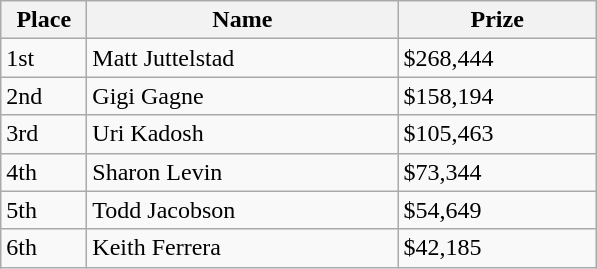<table class="wikitable">
<tr>
<th style="width:50px;">Place</th>
<th style="width:200px;">Name</th>
<th style="width:125px;">Prize</th>
</tr>
<tr>
<td>1st</td>
<td> Matt Juttelstad</td>
<td>$268,444</td>
</tr>
<tr>
<td>2nd</td>
<td> Gigi Gagne</td>
<td>$158,194</td>
</tr>
<tr>
<td>3rd</td>
<td> Uri Kadosh</td>
<td>$105,463</td>
</tr>
<tr>
<td>4th</td>
<td> Sharon Levin</td>
<td>$73,344</td>
</tr>
<tr>
<td>5th</td>
<td> Todd Jacobson</td>
<td>$54,649</td>
</tr>
<tr>
<td>6th</td>
<td> Keith Ferrera</td>
<td>$42,185</td>
</tr>
</table>
